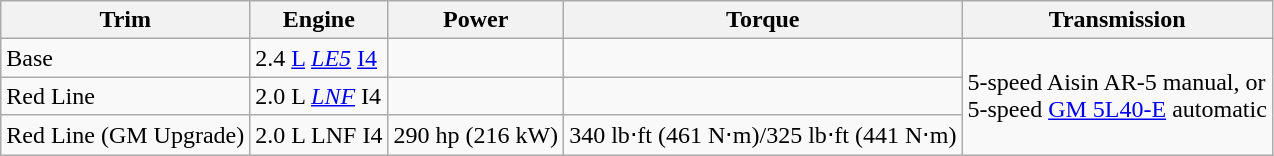<table class="wikitable">
<tr>
<th>Trim</th>
<th>Engine</th>
<th>Power</th>
<th>Torque</th>
<th>Transmission</th>
</tr>
<tr>
<td>Base</td>
<td>2.4 <a href='#'>L</a> <em><a href='#'>LE5</a></em> <a href='#'>I4</a></td>
<td></td>
<td></td>
<td rowspan="3">5-speed Aisin AR-5 manual, or<br>5-speed <a href='#'>GM 5L40-E</a> automatic</td>
</tr>
<tr>
<td>Red Line</td>
<td>2.0 L <em><a href='#'>LNF</a></em> I4</td>
<td></td>
<td></td>
</tr>
<tr>
<td>Red Line (GM Upgrade)</td>
<td>2.0 L LNF I4</td>
<td>290 hp (216 kW)</td>
<td>340 lb⋅ft (461 N⋅m)/325 lb⋅ft (441 N⋅m)</td>
</tr>
</table>
